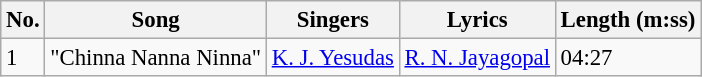<table class="wikitable" style="font-size:95%;">
<tr>
<th>No.</th>
<th>Song</th>
<th>Singers</th>
<th>Lyrics</th>
<th>Length (m:ss)</th>
</tr>
<tr>
<td>1</td>
<td>"Chinna Nanna Ninna"</td>
<td><a href='#'>K. J. Yesudas</a></td>
<td><a href='#'>R. N. Jayagopal</a></td>
<td>04:27</td>
</tr>
</table>
